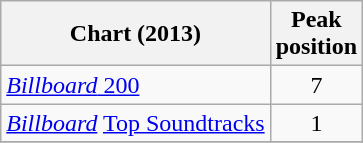<table class="wikitable sortable">
<tr>
<th align="left">Chart (2013)</th>
<th align="center">Peak<br>position</th>
</tr>
<tr>
<td><a href='#'><em>Billboard</em> 200</a></td>
<td style="text-align:center;">7</td>
</tr>
<tr>
<td><em><a href='#'>Billboard</a></em> <a href='#'>Top Soundtracks</a></td>
<td style="text-align:center;">1</td>
</tr>
<tr>
</tr>
</table>
